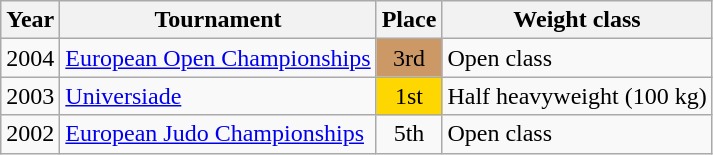<table class=wikitable>
<tr>
<th>Year</th>
<th>Tournament</th>
<th>Place</th>
<th>Weight class</th>
</tr>
<tr>
<td>2004</td>
<td><a href='#'>European Open Championships</a></td>
<td bgcolor="cc9966" align="center">3rd</td>
<td>Open class</td>
</tr>
<tr>
<td>2003</td>
<td><a href='#'>Universiade</a></td>
<td bgcolor="gold" align="center">1st</td>
<td>Half heavyweight (100 kg)</td>
</tr>
<tr>
<td>2002</td>
<td><a href='#'>European Judo Championships</a></td>
<td align="center">5th</td>
<td>Open class</td>
</tr>
</table>
